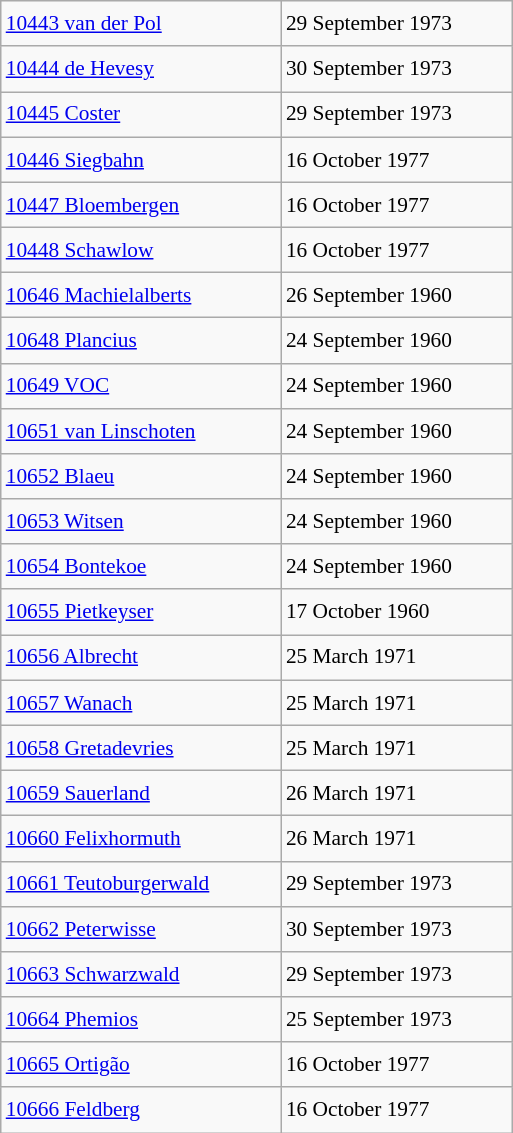<table class="wikitable" style="font-size: 89%; float: left; width: 24em; margin-right: 1em; line-height: 1.65em">
<tr>
<td><a href='#'>10443 van der Pol</a></td>
<td>29 September 1973</td>
</tr>
<tr>
<td><a href='#'>10444 de Hevesy</a></td>
<td>30 September 1973</td>
</tr>
<tr>
<td><a href='#'>10445 Coster</a></td>
<td>29 September 1973</td>
</tr>
<tr>
<td><a href='#'>10446 Siegbahn</a></td>
<td>16 October 1977</td>
</tr>
<tr>
<td><a href='#'>10447 Bloembergen</a></td>
<td>16 October 1977</td>
</tr>
<tr>
<td><a href='#'>10448 Schawlow</a></td>
<td>16 October 1977</td>
</tr>
<tr>
<td><a href='#'>10646 Machielalberts</a></td>
<td>26 September 1960</td>
</tr>
<tr>
<td><a href='#'>10648 Plancius</a></td>
<td>24 September 1960</td>
</tr>
<tr>
<td><a href='#'>10649 VOC</a></td>
<td>24 September 1960</td>
</tr>
<tr>
<td><a href='#'>10651 van Linschoten</a></td>
<td>24 September 1960</td>
</tr>
<tr>
<td><a href='#'>10652 Blaeu</a></td>
<td>24 September 1960</td>
</tr>
<tr>
<td><a href='#'>10653 Witsen</a></td>
<td>24 September 1960</td>
</tr>
<tr>
<td><a href='#'>10654 Bontekoe</a></td>
<td>24 September 1960</td>
</tr>
<tr>
<td><a href='#'>10655 Pietkeyser</a></td>
<td>17 October 1960</td>
</tr>
<tr>
<td><a href='#'>10656 Albrecht</a></td>
<td>25 March 1971</td>
</tr>
<tr>
<td><a href='#'>10657 Wanach</a></td>
<td>25 March 1971</td>
</tr>
<tr>
<td><a href='#'>10658 Gretadevries</a></td>
<td>25 March 1971</td>
</tr>
<tr>
<td><a href='#'>10659 Sauerland</a></td>
<td>26 March 1971</td>
</tr>
<tr>
<td><a href='#'>10660 Felixhormuth</a></td>
<td>26 March 1971</td>
</tr>
<tr>
<td><a href='#'>10661 Teutoburgerwald</a></td>
<td>29 September 1973</td>
</tr>
<tr>
<td><a href='#'>10662 Peterwisse</a></td>
<td>30 September 1973</td>
</tr>
<tr>
<td><a href='#'>10663 Schwarzwald</a></td>
<td>29 September 1973</td>
</tr>
<tr>
<td><a href='#'>10664 Phemios</a></td>
<td>25 September 1973</td>
</tr>
<tr>
<td><a href='#'>10665 Ortigão</a></td>
<td>16 October 1977</td>
</tr>
<tr>
<td><a href='#'>10666 Feldberg</a></td>
<td>16 October 1977</td>
</tr>
</table>
